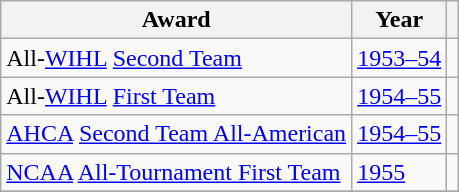<table class="wikitable">
<tr>
<th>Award</th>
<th>Year</th>
<th></th>
</tr>
<tr>
<td>All-<a href='#'>WIHL</a> <a href='#'>Second Team</a></td>
<td><a href='#'>1953–54</a></td>
<td></td>
</tr>
<tr>
<td>All-<a href='#'>WIHL</a> <a href='#'>First Team</a></td>
<td><a href='#'>1954–55</a></td>
<td></td>
</tr>
<tr>
<td><a href='#'>AHCA</a> <a href='#'>Second Team All-American</a></td>
<td><a href='#'>1954–55</a></td>
<td></td>
</tr>
<tr>
<td><a href='#'>NCAA</a> <a href='#'>All-Tournament First Team</a></td>
<td><a href='#'>1955</a></td>
<td></td>
</tr>
<tr>
</tr>
</table>
